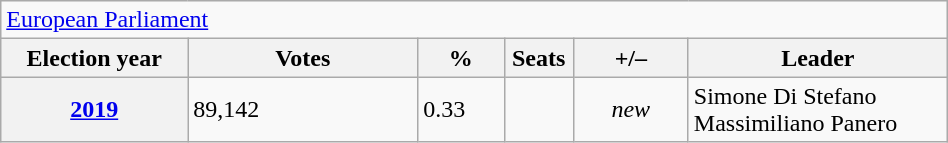<table class=wikitable style="width:50%; border:1px #AAAAFF solid">
<tr>
<td colspan=7><a href='#'>European Parliament</a></td>
</tr>
<tr>
<th width=13%>Election year</th>
<th width=16%>Votes</th>
<th width=6%>%</th>
<th width=1%>Seats</th>
<th width=8%>+/–</th>
<th width=18%>Leader</th>
</tr>
<tr>
<th><a href='#'>2019</a></th>
<td>89,142</td>
<td>0.33</td>
<td></td>
<td style="text-align:center;"><em>new</em></td>
<td>Simone Di Stefano<br>Massimiliano Panero</td>
</tr>
</table>
